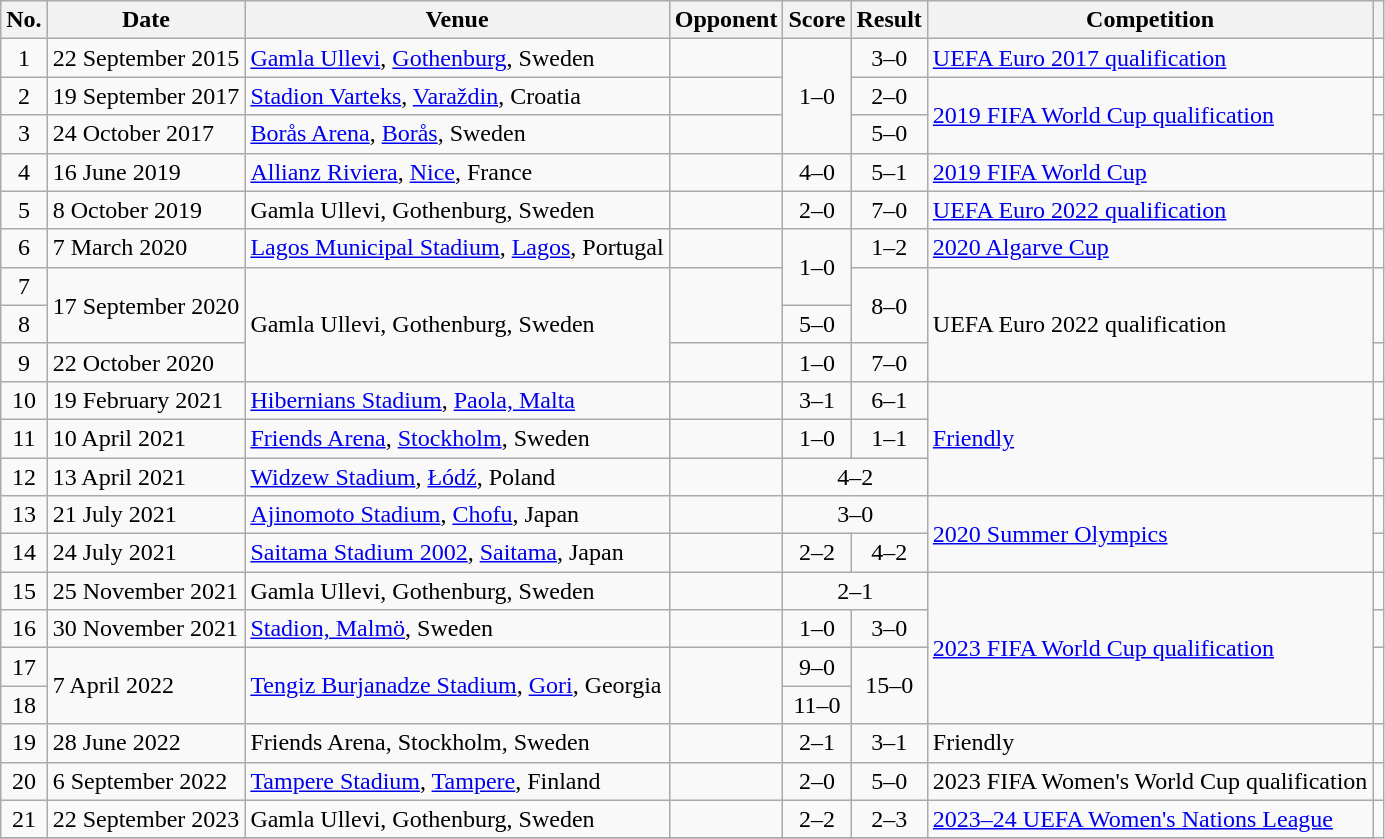<table class="wikitable sortable">
<tr>
<th scope="col">No.</th>
<th scope="col">Date</th>
<th scope="col">Venue</th>
<th scope="col">Opponent</th>
<th scope="col">Score</th>
<th scope="col">Result</th>
<th scope="col">Competition</th>
<th scope="col"></th>
</tr>
<tr>
<td align="center">1</td>
<td>22 September 2015</td>
<td><a href='#'>Gamla Ullevi</a>, <a href='#'>Gothenburg</a>, Sweden</td>
<td></td>
<td align=center rowspan=3>1–0</td>
<td align="center">3–0</td>
<td><a href='#'>UEFA Euro 2017 qualification</a></td>
<td></td>
</tr>
<tr>
<td align="center">2</td>
<td>19 September 2017</td>
<td><a href='#'>Stadion Varteks</a>, <a href='#'>Varaždin</a>, Croatia</td>
<td></td>
<td align="center">2–0</td>
<td rowspan=2><a href='#'>2019 FIFA World Cup qualification</a></td>
<td></td>
</tr>
<tr>
<td align="center">3</td>
<td>24 October 2017</td>
<td><a href='#'>Borås Arena</a>, <a href='#'>Borås</a>, Sweden</td>
<td></td>
<td align="center">5–0</td>
<td></td>
</tr>
<tr>
<td align="center">4</td>
<td>16 June 2019</td>
<td><a href='#'>Allianz Riviera</a>, <a href='#'>Nice</a>, France</td>
<td></td>
<td align="center">4–0</td>
<td align="center">5–1</td>
<td><a href='#'>2019 FIFA World Cup</a></td>
<td></td>
</tr>
<tr>
<td align="center">5</td>
<td>8 October 2019</td>
<td>Gamla Ullevi, Gothenburg, Sweden</td>
<td></td>
<td align="center">2–0</td>
<td align="center">7–0</td>
<td><a href='#'>UEFA Euro 2022 qualification</a></td>
<td></td>
</tr>
<tr>
<td align="center">6</td>
<td>7 March 2020</td>
<td><a href='#'>Lagos Municipal Stadium</a>, <a href='#'>Lagos</a>, Portugal</td>
<td></td>
<td rowspan="2" align="center">1–0</td>
<td align="center">1–2</td>
<td><a href='#'>2020 Algarve Cup</a></td>
<td></td>
</tr>
<tr>
<td align="center">7</td>
<td rowspan="2">17 September 2020</td>
<td rowspan="3">Gamla Ullevi, Gothenburg, Sweden</td>
<td rowspan="2"></td>
<td rowspan="2" align="center">8–0</td>
<td rowspan="3">UEFA Euro 2022 qualification</td>
<td rowspan="2"></td>
</tr>
<tr>
<td align="center">8</td>
<td align="center">5–0</td>
</tr>
<tr>
<td align="center">9</td>
<td>22 October 2020</td>
<td></td>
<td align="center">1–0</td>
<td align="center">7–0</td>
<td></td>
</tr>
<tr>
<td align="center">10</td>
<td>19 February 2021</td>
<td><a href='#'>Hibernians Stadium</a>, <a href='#'>Paola, Malta</a></td>
<td></td>
<td align="center">3–1</td>
<td align="center">6–1</td>
<td rowspan=3><a href='#'>Friendly</a></td>
<td></td>
</tr>
<tr>
<td align="center">11</td>
<td>10 April 2021</td>
<td><a href='#'>Friends Arena</a>, <a href='#'>Stockholm</a>, Sweden</td>
<td></td>
<td align="center">1–0</td>
<td align="center">1–1</td>
<td></td>
</tr>
<tr>
<td align="center">12</td>
<td>13 April 2021</td>
<td><a href='#'>Widzew Stadium</a>, <a href='#'>Łódź</a>, Poland</td>
<td></td>
<td align="center" colspan=2>4–2</td>
<td></td>
</tr>
<tr>
<td align="center">13</td>
<td>21 July 2021</td>
<td><a href='#'>Ajinomoto Stadium</a>, <a href='#'>Chofu</a>, Japan</td>
<td></td>
<td align="center" colspan=2>3–0</td>
<td rowspan=2><a href='#'>2020 Summer Olympics</a></td>
<td></td>
</tr>
<tr>
<td align="center">14</td>
<td>24 July 2021</td>
<td><a href='#'>Saitama Stadium 2002</a>, <a href='#'>Saitama</a>, Japan</td>
<td></td>
<td align="center">2–2</td>
<td align="center">4–2</td>
<td></td>
</tr>
<tr>
<td align="center">15</td>
<td>25 November 2021</td>
<td>Gamla Ullevi, Gothenburg, Sweden</td>
<td></td>
<td align="center" colspan=2>2–1</td>
<td rowspan=4><a href='#'>2023 FIFA World Cup qualification</a></td>
<td></td>
</tr>
<tr>
<td align="center">16</td>
<td>30 November 2021</td>
<td><a href='#'>Stadion, Malmö</a>, Sweden</td>
<td></td>
<td align=center>1–0</td>
<td align="center">3–0</td>
<td></td>
</tr>
<tr>
<td align="center">17</td>
<td rowspan=2>7 April 2022</td>
<td rowspan=2><a href='#'>Tengiz Burjanadze Stadium</a>, <a href='#'>Gori</a>, Georgia</td>
<td rowspan=2></td>
<td align=center>9–0</td>
<td rowspan=2 align=center>15–0</td>
<td rowspan=2></td>
</tr>
<tr>
<td align="center">18</td>
<td align=center>11–0</td>
</tr>
<tr>
<td align="center">19</td>
<td>28 June 2022</td>
<td>Friends Arena, Stockholm, Sweden</td>
<td></td>
<td align=center>2–1</td>
<td align="center">3–1</td>
<td>Friendly</td>
<td></td>
</tr>
<tr>
<td align="center">20</td>
<td>6 September 2022</td>
<td><a href='#'>Tampere Stadium</a>, <a href='#'>Tampere</a>, Finland</td>
<td></td>
<td align=center>2–0</td>
<td align=center>5–0</td>
<td>2023 FIFA Women's World Cup qualification</td>
<td></td>
</tr>
<tr>
<td align=center>21</td>
<td>22 September 2023</td>
<td>Gamla Ullevi, Gothenburg, Sweden</td>
<td></td>
<td align=center>2–2</td>
<td align=center>2–3</td>
<td><a href='#'>2023–24 UEFA Women's Nations League</a></td>
</tr>
<tr>
</tr>
</table>
